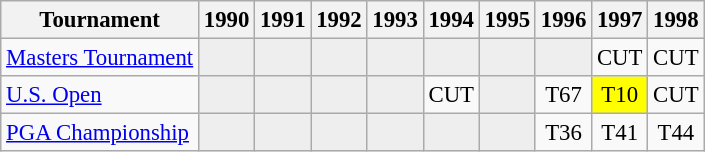<table class="wikitable" style="font-size:95%;text-align:center;">
<tr>
<th>Tournament</th>
<th>1990</th>
<th>1991</th>
<th>1992</th>
<th>1993</th>
<th>1994</th>
<th>1995</th>
<th>1996</th>
<th>1997</th>
<th>1998</th>
</tr>
<tr>
<td align=left><a href='#'>Masters Tournament</a></td>
<td style="background:#eeeeee;"></td>
<td style="background:#eeeeee;"></td>
<td style="background:#eeeeee;"></td>
<td style="background:#eeeeee;"></td>
<td style="background:#eeeeee;"></td>
<td style="background:#eeeeee;"></td>
<td style="background:#eeeeee;"></td>
<td>CUT</td>
<td>CUT</td>
</tr>
<tr>
<td align=left><a href='#'>U.S. Open</a></td>
<td style="background:#eeeeee;"></td>
<td style="background:#eeeeee;"></td>
<td style="background:#eeeeee;"></td>
<td style="background:#eeeeee;"></td>
<td>CUT</td>
<td style="background:#eeeeee;"></td>
<td>T67</td>
<td align="center"  style="background:yellow;">T10</td>
<td>CUT</td>
</tr>
<tr>
<td align=left><a href='#'>PGA Championship</a></td>
<td style="background:#eeeeee;"></td>
<td style="background:#eeeeee;"></td>
<td style="background:#eeeeee;"></td>
<td style="background:#eeeeee;"></td>
<td style="background:#eeeeee;"></td>
<td style="background:#eeeeee;"></td>
<td>T36</td>
<td>T41</td>
<td>T44</td>
</tr>
</table>
